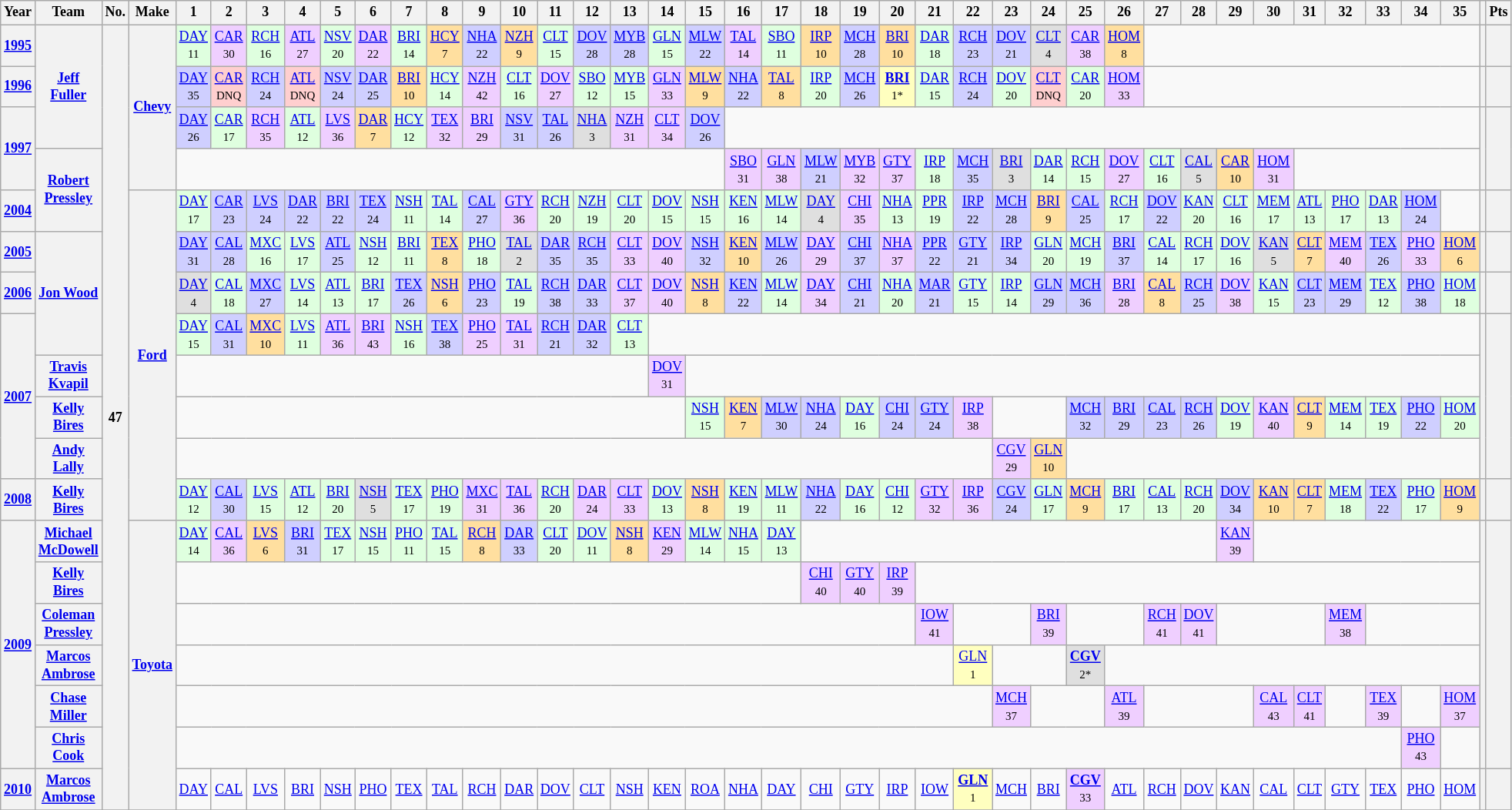<table class="wikitable" style="text-align:center; font-size:75%">
<tr>
<th>Year</th>
<th>Team</th>
<th>No.</th>
<th>Make</th>
<th>1</th>
<th>2</th>
<th>3</th>
<th>4</th>
<th>5</th>
<th>6</th>
<th>7</th>
<th>8</th>
<th>9</th>
<th>10</th>
<th>11</th>
<th>12</th>
<th>13</th>
<th>14</th>
<th>15</th>
<th>16</th>
<th>17</th>
<th>18</th>
<th>19</th>
<th>20</th>
<th>21</th>
<th>22</th>
<th>23</th>
<th>24</th>
<th>25</th>
<th>26</th>
<th>27</th>
<th>28</th>
<th>29</th>
<th>30</th>
<th>31</th>
<th>32</th>
<th>33</th>
<th>34</th>
<th>35</th>
<th></th>
<th>Pts</th>
</tr>
<tr>
<th><a href='#'>1995</a></th>
<th rowspan=3><a href='#'>Jeff Fuller</a></th>
<th rowspan=19>47</th>
<th rowspan=4><a href='#'>Chevy</a></th>
<td style="background:#DFFFDF;"><a href='#'>DAY</a><br><small>11</small></td>
<td style="background:#EFCFFF;"><a href='#'>CAR</a><br><small>30</small></td>
<td style="background:#DFFFDF;"><a href='#'>RCH</a><br><small>16</small></td>
<td style="background:#EFCFFF;"><a href='#'>ATL</a><br><small>27</small></td>
<td style="background:#DFFFDF;"><a href='#'>NSV</a><br><small>20</small></td>
<td style="background:#EFCFFF;"><a href='#'>DAR</a><br><small>22</small></td>
<td style="background:#DFFFDF;"><a href='#'>BRI</a><br><small>14</small></td>
<td style="background:#FFDF9F;"><a href='#'>HCY</a><br><small>7</small></td>
<td style="background:#CFCFFF;"><a href='#'>NHA</a><br><small>22</small></td>
<td style="background:#FFDF9F;"><a href='#'>NZH</a><br><small>9</small></td>
<td style="background:#DFFFDF;"><a href='#'>CLT</a><br><small>15</small></td>
<td style="background:#CFCFFF;"><a href='#'>DOV</a><br><small>28</small></td>
<td style="background:#CFCFFF;"><a href='#'>MYB</a><br><small>28</small></td>
<td style="background:#DFFFDF;"><a href='#'>GLN</a><br><small>15</small></td>
<td style="background:#CFCFFF;"><a href='#'>MLW</a><br><small>22</small></td>
<td style="background:#EFCFFF;"><a href='#'>TAL</a><br><small>14</small></td>
<td style="background:#DFFFDF;"><a href='#'>SBO</a><br><small>11</small></td>
<td style="background:#FFDF9F;"><a href='#'>IRP</a><br><small>10</small></td>
<td style="background:#CFCFFF;"><a href='#'>MCH</a><br><small>28</small></td>
<td style="background:#FFDF9F;"><a href='#'>BRI</a><br><small>10</small></td>
<td style="background:#DFFFDF;"><a href='#'>DAR</a><br><small>18</small></td>
<td style="background:#CFCFFF;"><a href='#'>RCH</a><br><small>23</small></td>
<td style="background:#CFCFFF;"><a href='#'>DOV</a><br><small>21</small></td>
<td style="background:#DFDFDF;"><a href='#'>CLT</a><br><small>4</small></td>
<td style="background:#EFCFFF;"><a href='#'>CAR</a><br><small>38</small></td>
<td style="background:#FFDF9F;"><a href='#'>HOM</a><br><small>8</small></td>
<td colspan=9></td>
<th></th>
<th></th>
</tr>
<tr>
<th><a href='#'>1996</a></th>
<td style="background:#CFCFFF;"><a href='#'>DAY</a><br><small>35</small></td>
<td style="background:#FFCFCF;"><a href='#'>CAR</a><br><small>DNQ</small></td>
<td style="background:#CFCFFF;"><a href='#'>RCH</a><br><small>24</small></td>
<td style="background:#FFCFCF;"><a href='#'>ATL</a><br><small>DNQ</small></td>
<td style="background:#CFCFFF;"><a href='#'>NSV</a><br><small>24</small></td>
<td style="background:#CFCFFF;"><a href='#'>DAR</a><br><small>25</small></td>
<td style="background:#FFDF9F;"><a href='#'>BRI</a><br><small>10</small></td>
<td style="background:#DFFFDF;"><a href='#'>HCY</a><br><small>14</small></td>
<td style="background:#EFCFFF;"><a href='#'>NZH</a><br><small>42</small></td>
<td style="background:#DFFFDF;"><a href='#'>CLT</a><br><small>16</small></td>
<td style="background:#EFCFFF;"><a href='#'>DOV</a><br><small>27</small></td>
<td style="background:#DFFFDF;"><a href='#'>SBO</a><br><small>12</small></td>
<td style="background:#DFFFDF;"><a href='#'>MYB</a><br><small>15</small></td>
<td style="background:#EFCFFF;"><a href='#'>GLN</a><br><small>33</small></td>
<td style="background:#FFDF9F;"><a href='#'>MLW</a><br><small>9</small></td>
<td style="background:#CFCFFF;"><a href='#'>NHA</a><br><small>22</small></td>
<td style="background:#FFDF9F;"><a href='#'>TAL</a><br><small>8</small></td>
<td style="background:#DFFFDF;"><a href='#'>IRP</a><br><small>20</small></td>
<td style="background:#CFCFFF;"><a href='#'>MCH</a><br><small>26</small></td>
<td style="background:#FFFFBF;"><strong><a href='#'>BRI</a></strong><br><small>1*</small></td>
<td style="background:#DFFFDF;"><a href='#'>DAR</a><br><small>15</small></td>
<td style="background:#CFCFFF;"><a href='#'>RCH</a><br><small>24</small></td>
<td style="background:#DFFFDF;"><a href='#'>DOV</a><br><small>20</small></td>
<td style="background:#FFCFCF;"><a href='#'>CLT</a><br><small>DNQ</small></td>
<td style="background:#DFFFDF;"><a href='#'>CAR</a><br><small>20</small></td>
<td style="background:#EFCFFF;"><a href='#'>HOM</a><br><small>33</small></td>
<td colspan=9></td>
<th></th>
<th></th>
</tr>
<tr>
<th rowspan=2><a href='#'>1997</a></th>
<td style="background:#CFCFFF;"><a href='#'>DAY</a><br><small>26</small></td>
<td style="background:#DFFFDF;"><a href='#'>CAR</a><br><small>17</small></td>
<td style="background:#EFCFFF;"><a href='#'>RCH</a><br><small>35</small></td>
<td style="background:#DFFFDF;"><a href='#'>ATL</a><br><small>12</small></td>
<td style="background:#EFCFFF;"><a href='#'>LVS</a><br><small>36</small></td>
<td style="background:#FFDF9F;"><a href='#'>DAR</a><br><small>7</small></td>
<td style="background:#DFFFDF;"><a href='#'>HCY</a><br><small>12</small></td>
<td style="background:#EFCFFF;"><a href='#'>TEX</a><br><small>32</small></td>
<td style="background:#EFCFFF;"><a href='#'>BRI</a><br><small>29</small></td>
<td style="background:#CFCFFF;"><a href='#'>NSV</a><br><small>31</small></td>
<td style="background:#CFCFFF;"><a href='#'>TAL</a><br><small>26</small></td>
<td style="background:#DFDFDF;"><a href='#'>NHA</a><br><small>3</small></td>
<td style="background:#EFCFFF;"><a href='#'>NZH</a><br><small>31</small></td>
<td style="background:#EFCFFF;"><a href='#'>CLT</a><br><small>34</small></td>
<td style="background:#CFCFFF;"><a href='#'>DOV</a><br><small>26</small></td>
<td colspan=20></td>
<th rowspan=2></th>
<th rowspan=2></th>
</tr>
<tr>
<th rowspan=2><a href='#'>Robert Pressley</a></th>
<td colspan=15></td>
<td style="background:#EFCFFF;"><a href='#'>SBO</a><br><small>31</small></td>
<td style="background:#EFCFFF;"><a href='#'>GLN</a><br><small>38</small></td>
<td style="background:#CFCFFF;"><a href='#'>MLW</a><br><small>21</small></td>
<td style="background:#EFCFFF;"><a href='#'>MYB</a><br><small>32</small></td>
<td style="background:#EFCFFF;"><a href='#'>GTY</a><br><small>37</small></td>
<td style="background:#DFFFDF;"><a href='#'>IRP</a><br><small>18</small></td>
<td style="background:#CFCFFF;"><a href='#'>MCH</a><br><small>35</small></td>
<td style="background:#DFDFDF;"><a href='#'>BRI</a><br><small>3</small></td>
<td style="background:#DFFFDF;"><a href='#'>DAR</a><br><small>14</small></td>
<td style="background:#DFFFDF;"><a href='#'>RCH</a><br><small>15</small></td>
<td style="background:#EFCFFF;"><a href='#'>DOV</a><br><small>27</small></td>
<td style="background:#DFFFDF;"><a href='#'>CLT</a><br><small>16</small></td>
<td style="background:#DFDFDF;"><a href='#'>CAL</a><br><small>5</small></td>
<td style="background:#FFDF9F;"><a href='#'>CAR</a><br><small>10</small></td>
<td style="background:#EFCFFF;"><a href='#'>HOM</a><br><small>31</small></td>
<td colspan=5></td>
</tr>
<tr>
<th><a href='#'>2004</a></th>
<th rowspan=8><a href='#'>Ford</a></th>
<td style="background:#DFFFDF;"><a href='#'>DAY</a><br><small>17</small></td>
<td style="background:#CFCFFF;"><a href='#'>CAR</a><br><small>23</small></td>
<td style="background:#CFCFFF;"><a href='#'>LVS</a><br><small>24</small></td>
<td style="background:#CFCFFF;"><a href='#'>DAR</a><br><small>22</small></td>
<td style="background:#CFCFFF;"><a href='#'>BRI</a><br><small>22</small></td>
<td style="background:#CFCFFF;"><a href='#'>TEX</a><br><small>24</small></td>
<td style="background:#DFFFDF;"><a href='#'>NSH</a><br><small>11</small></td>
<td style="background:#DFFFDF;"><a href='#'>TAL</a><br><small>14</small></td>
<td style="background:#CFCFFF;"><a href='#'>CAL</a><br><small>27</small></td>
<td style="background:#EFCFFF;"><a href='#'>GTY</a><br><small>36</small></td>
<td style="background:#DFFFDF;"><a href='#'>RCH</a><br><small>20</small></td>
<td style="background:#DFFFDF;"><a href='#'>NZH</a><br><small>19</small></td>
<td style="background:#DFFFDF;"><a href='#'>CLT</a><br><small>20</small></td>
<td style="background:#DFFFDF;"><a href='#'>DOV</a><br><small>15</small></td>
<td style="background:#DFFFDF;"><a href='#'>NSH</a><br><small>15</small></td>
<td style="background:#DFFFDF;"><a href='#'>KEN</a><br><small>16</small></td>
<td style="background:#DFFFDF;"><a href='#'>MLW</a><br><small>14</small></td>
<td style="background:#DFDFDF;"><a href='#'>DAY</a><br><small>4</small></td>
<td style="background:#EFCFFF;"><a href='#'>CHI</a><br><small>35</small></td>
<td style="background:#DFFFDF;"><a href='#'>NHA</a><br><small>13</small></td>
<td style="background:#DFFFDF;"><a href='#'>PPR</a><br><small>19</small></td>
<td style="background:#CFCFFF;"><a href='#'>IRP</a><br><small>22</small></td>
<td style="background:#CFCFFF;"><a href='#'>MCH</a><br><small>28</small></td>
<td style="background:#FFDF9F;"><a href='#'>BRI</a><br><small>9</small></td>
<td style="background:#CFCFFF;"><a href='#'>CAL</a><br><small>25</small></td>
<td style="background:#DFFFDF;"><a href='#'>RCH</a><br><small>17</small></td>
<td style="background:#CFCFFF;"><a href='#'>DOV</a><br><small>22</small></td>
<td style="background:#DFFFDF;"><a href='#'>KAN</a><br><small>20</small></td>
<td style="background:#DFFFDF;"><a href='#'>CLT</a><br><small>16</small></td>
<td style="background:#DFFFDF;"><a href='#'>MEM</a><br><small>17</small></td>
<td style="background:#DFFFDF;"><a href='#'>ATL</a><br><small>13</small></td>
<td style="background:#DFFFDF;"><a href='#'>PHO</a><br><small>17</small></td>
<td style="background:#DFFFDF;"><a href='#'>DAR</a><br><small>13</small></td>
<td style="background:#CFCFFF;"><a href='#'>HOM</a><br><small>24</small></td>
<td></td>
<th></th>
<th></th>
</tr>
<tr>
<th><a href='#'>2005</a></th>
<th rowspan=3><a href='#'>Jon Wood</a></th>
<td style="background:#CFCFFF;"><a href='#'>DAY</a><br><small>31</small></td>
<td style="background:#CFCFFF;"><a href='#'>CAL</a><br><small>28</small></td>
<td style="background:#DFFFDF;"><a href='#'>MXC</a><br><small>16</small></td>
<td style="background:#DFFFDF;"><a href='#'>LVS</a><br><small>17</small></td>
<td style="background:#CFCFFF;"><a href='#'>ATL</a><br><small>25</small></td>
<td style="background:#DFFFDF;"><a href='#'>NSH</a><br><small>12</small></td>
<td style="background:#DFFFDF;"><a href='#'>BRI</a><br><small>11</small></td>
<td style="background:#FFDF9F;"><a href='#'>TEX</a><br><small>8</small></td>
<td style="background:#DFFFDF;"><a href='#'>PHO</a><br><small>18</small></td>
<td style="background:#DFDFDF;"><a href='#'>TAL</a><br><small>2</small></td>
<td style="background:#CFCFFF;"><a href='#'>DAR</a><br><small>35</small></td>
<td style="background:#CFCFFF;"><a href='#'>RCH</a><br><small>35</small></td>
<td style="background:#EFCFFF;"><a href='#'>CLT</a><br><small>33</small></td>
<td style="background:#EFCFFF;"><a href='#'>DOV</a><br><small>40</small></td>
<td style="background:#CFCFFF;"><a href='#'>NSH</a><br><small>32</small></td>
<td style="background:#FFDF9F;"><a href='#'>KEN</a><br><small>10</small></td>
<td style="background:#CFCFFF;"><a href='#'>MLW</a><br><small>26</small></td>
<td style="background:#EFCFFF;"><a href='#'>DAY</a><br><small>29</small></td>
<td style="background:#CFCFFF;"><a href='#'>CHI</a><br><small>37</small></td>
<td style="background:#EFCFFF;"><a href='#'>NHA</a><br><small>37</small></td>
<td style="background:#CFCFFF;"><a href='#'>PPR</a><br><small>22</small></td>
<td style="background:#CFCFFF;"><a href='#'>GTY</a><br><small>21</small></td>
<td style="background:#CFCFFF;"><a href='#'>IRP</a><br><small>34</small></td>
<td style="background:#DFFFDF;"><a href='#'>GLN</a><br><small>20</small></td>
<td style="background:#DFFFDF;"><a href='#'>MCH</a><br><small>19</small></td>
<td style="background:#CFCFFF;"><a href='#'>BRI</a><br><small>37</small></td>
<td style="background:#DFFFDF;"><a href='#'>CAL</a><br><small>14</small></td>
<td style="background:#DFFFDF;"><a href='#'>RCH</a><br><small>17</small></td>
<td style="background:#DFFFDF;"><a href='#'>DOV</a><br><small>16</small></td>
<td style="background:#DFDFDF;"><a href='#'>KAN</a><br><small>5</small></td>
<td style="background:#FFDF9F;"><a href='#'>CLT</a><br><small>7</small></td>
<td style="background:#EFCFFF;"><a href='#'>MEM</a><br><small>40</small></td>
<td style="background:#CFCFFF;"><a href='#'>TEX</a><br><small>26</small></td>
<td style="background:#EFCFFF;"><a href='#'>PHO</a><br><small>33</small></td>
<td style="background:#FFDF9F;"><a href='#'>HOM</a><br><small>6</small></td>
<th></th>
<th></th>
</tr>
<tr>
<th><a href='#'>2006</a></th>
<td style="background:#DFDFDF;"><a href='#'>DAY</a><br><small>4</small></td>
<td style="background:#DFFFDF;"><a href='#'>CAL</a><br><small>18</small></td>
<td style="background:#CFCFFF;"><a href='#'>MXC</a><br><small>27</small></td>
<td style="background:#DFFFDF;"><a href='#'>LVS</a><br><small>14</small></td>
<td style="background:#DFFFDF;"><a href='#'>ATL</a><br><small>13</small></td>
<td style="background:#DFFFDF;"><a href='#'>BRI</a><br><small>17</small></td>
<td style="background:#CFCFFF;"><a href='#'>TEX</a><br><small>26</small></td>
<td style="background:#FFDF9F;"><a href='#'>NSH</a><br><small>6</small></td>
<td style="background:#CFCFFF;"><a href='#'>PHO</a><br><small>23</small></td>
<td style="background:#DFFFDF;"><a href='#'>TAL</a><br><small>19</small></td>
<td style="background:#CFCFFF;"><a href='#'>RCH</a><br><small>38</small></td>
<td style="background:#CFCFFF;"><a href='#'>DAR</a><br><small>33</small></td>
<td style="background:#EFCFFF;"><a href='#'>CLT</a><br><small>37</small></td>
<td style="background:#EFCFFF;"><a href='#'>DOV</a><br><small>40</small></td>
<td style="background:#FFDF9F;"><a href='#'>NSH</a><br><small>8</small></td>
<td style="background:#CFCFFF;"><a href='#'>KEN</a><br><small>22</small></td>
<td style="background:#DFFFDF;"><a href='#'>MLW</a><br><small>14</small></td>
<td style="background:#EFCFFF;"><a href='#'>DAY</a><br><small>34</small></td>
<td style="background:#CFCFFF;"><a href='#'>CHI</a><br><small>21</small></td>
<td style="background:#DFFFDF;"><a href='#'>NHA</a><br><small>20</small></td>
<td style="background:#CFCFFF;"><a href='#'>MAR</a><br><small>21</small></td>
<td style="background:#DFFFDF;"><a href='#'>GTY</a><br><small>15</small></td>
<td style="background:#DFFFDF;"><a href='#'>IRP</a><br><small>14</small></td>
<td style="background:#CFCFFF;"><a href='#'>GLN</a><br><small>29</small></td>
<td style="background:#CFCFFF;"><a href='#'>MCH</a><br><small>36</small></td>
<td style="background:#EFCFFF;"><a href='#'>BRI</a><br><small>28</small></td>
<td style="background:#FFDF9F;"><a href='#'>CAL</a><br><small>8</small></td>
<td style="background:#CFCFFF;"><a href='#'>RCH</a><br><small>25</small></td>
<td style="background:#EFCFFF;"><a href='#'>DOV</a><br><small>38</small></td>
<td style="background:#DFFFDF;"><a href='#'>KAN</a><br><small>15</small></td>
<td style="background:#CFCFFF;"><a href='#'>CLT</a><br><small>23</small></td>
<td style="background:#CFCFFF;"><a href='#'>MEM</a><br><small>29</small></td>
<td style="background:#DFFFDF;"><a href='#'>TEX</a><br><small>12</small></td>
<td style="background:#CFCFFF;"><a href='#'>PHO</a><br><small>38</small></td>
<td style="background:#DFFFDF;"><a href='#'>HOM</a><br><small>18</small></td>
<th></th>
<th></th>
</tr>
<tr>
<th rowspan=4><a href='#'>2007</a></th>
<td style="background:#DFFFDF;"><a href='#'>DAY</a><br><small>15</small></td>
<td style="background:#CFCFFF;"><a href='#'>CAL</a><br><small>31</small></td>
<td style="background:#FFDF9F;"><a href='#'>MXC</a><br><small>10</small></td>
<td style="background:#DFFFDF;"><a href='#'>LVS</a><br><small>11</small></td>
<td style="background:#EFCFFF;"><a href='#'>ATL</a><br><small>36</small></td>
<td style="background:#EFCFFF;"><a href='#'>BRI</a><br><small>43</small></td>
<td style="background:#DFFFDF;"><a href='#'>NSH</a><br><small>16</small></td>
<td style="background:#CFCFFF;"><a href='#'>TEX</a><br><small>38</small></td>
<td style="background:#EFCFFF;"><a href='#'>PHO</a><br><small>25</small></td>
<td style="background:#EFCFFF;"><a href='#'>TAL</a><br><small>31</small></td>
<td style="background:#CFCFFF;"><a href='#'>RCH</a><br><small>21</small></td>
<td style="background:#CFCFFF;"><a href='#'>DAR</a><br><small>32</small></td>
<td style="background:#DFFFDF;"><a href='#'>CLT</a><br><small>13</small></td>
<td colspan=22></td>
<th rowspan=4></th>
<th rowspan=4></th>
</tr>
<tr>
<th><a href='#'>Travis Kvapil</a></th>
<td colspan=13></td>
<td style="background:#EFCFFF;"><a href='#'>DOV</a><br><small>31</small></td>
<td colspan=21></td>
</tr>
<tr>
<th><a href='#'>Kelly Bires</a></th>
<td colspan=14></td>
<td style="background:#DFFFDF;"><a href='#'>NSH</a><br><small>15</small></td>
<td style="background:#FFDF9F;"><a href='#'>KEN</a><br><small>7</small></td>
<td style="background:#CFCFFF;"><a href='#'>MLW</a><br><small>30</small></td>
<td style="background:#CFCFFF;"><a href='#'>NHA</a><br><small>24</small></td>
<td style="background:#DFFFDF;"><a href='#'>DAY</a><br><small>16</small></td>
<td style="background:#CFCFFF;"><a href='#'>CHI</a><br><small>24</small></td>
<td style="background:#CFCFFF;"><a href='#'>GTY</a><br><small>24</small></td>
<td style="background:#EFCFFF;"><a href='#'>IRP</a><br><small>38</small></td>
<td colspan=2></td>
<td style="background:#CFCFFF;"><a href='#'>MCH</a><br><small>32</small></td>
<td style="background:#CFCFFF;"><a href='#'>BRI</a><br><small>29</small></td>
<td style="background:#CFCFFF;"><a href='#'>CAL</a><br><small>23</small></td>
<td style="background:#CFCFFF;"><a href='#'>RCH</a><br><small>26</small></td>
<td style="background:#DFFFDF;"><a href='#'>DOV</a><br><small>19</small></td>
<td style="background:#EFCFFF;"><a href='#'>KAN</a><br><small>40</small></td>
<td style="background:#FFDF9F;"><a href='#'>CLT</a><br><small>9</small></td>
<td style="background:#DFFFDF;"><a href='#'>MEM</a><br><small>14</small></td>
<td style="background:#DFFFDF;"><a href='#'>TEX</a><br><small>19</small></td>
<td style="background:#CFCFFF;"><a href='#'>PHO</a><br><small>22</small></td>
<td style="background:#DFFFDF;"><a href='#'>HOM</a><br><small>20</small></td>
</tr>
<tr>
<th><a href='#'>Andy Lally</a></th>
<td colspan=22></td>
<td style="background:#EFCFFF;"><a href='#'>CGV</a><br><small>29</small></td>
<td style="background:#FFDF9F;"><a href='#'>GLN</a><br><small>10</small></td>
<td colspan=11></td>
</tr>
<tr>
<th><a href='#'>2008</a></th>
<th><a href='#'>Kelly Bires</a></th>
<td style="background:#DFFFDF;"><a href='#'>DAY</a><br><small>12</small></td>
<td style="background:#CFCFFF;"><a href='#'>CAL</a><br><small>30</small></td>
<td style="background:#DFFFDF;"><a href='#'>LVS</a><br><small>15</small></td>
<td style="background:#DFFFDF;"><a href='#'>ATL</a><br><small>12</small></td>
<td style="background:#DFFFDF;"><a href='#'>BRI</a><br><small>20</small></td>
<td style="background:#DFDFDF;"><a href='#'>NSH</a><br><small>5</small></td>
<td style="background:#DFFFDF;"><a href='#'>TEX</a><br><small>17</small></td>
<td style="background:#DFFFDF;"><a href='#'>PHO</a><br><small>19</small></td>
<td style="background:#EFCFFF;"><a href='#'>MXC</a><br><small>31</small></td>
<td style="background:#EFCFFF;"><a href='#'>TAL</a><br><small>36</small></td>
<td style="background:#DFFFDF;"><a href='#'>RCH</a><br><small>20</small></td>
<td style="background:#EFCFFF;"><a href='#'>DAR</a><br><small>24</small></td>
<td style="background:#EFCFFF;"><a href='#'>CLT</a><br><small>33</small></td>
<td style="background:#DFFFDF;"><a href='#'>DOV</a><br><small>13</small></td>
<td style="background:#FFDF9F;"><a href='#'>NSH</a><br><small>8</small></td>
<td style="background:#DFFFDF;"><a href='#'>KEN</a><br><small>19</small></td>
<td style="background:#DFFFDF;"><a href='#'>MLW</a><br><small>11</small></td>
<td style="background:#CFCFFF;"><a href='#'>NHA</a><br><small>22</small></td>
<td style="background:#DFFFDF;"><a href='#'>DAY</a><br><small>16</small></td>
<td style="background:#DFFFDF;"><a href='#'>CHI</a><br><small>12</small></td>
<td style="background:#EFCFFF;"><a href='#'>GTY</a><br><small>32</small></td>
<td style="background:#EFCFFF;"><a href='#'>IRP</a><br><small>36</small></td>
<td style="background:#CFCFFF;"><a href='#'>CGV</a><br><small>24</small></td>
<td style="background:#DFFFDF;"><a href='#'>GLN</a><br><small>17</small></td>
<td style="background:#FFDF9F;"><a href='#'>MCH</a><br><small>9</small></td>
<td style="background:#DFFFDF;"><a href='#'>BRI</a><br><small>17</small></td>
<td style="background:#DFFFDF;"><a href='#'>CAL</a><br><small>13</small></td>
<td style="background:#DFFFDF;"><a href='#'>RCH</a><br><small>20</small></td>
<td style="background:#CFCFFF;"><a href='#'>DOV</a><br><small>34</small></td>
<td style="background:#FFDF9F;"><a href='#'>KAN</a><br><small>10</small></td>
<td style="background:#FFDF9F;"><a href='#'>CLT</a><br><small>7</small></td>
<td style="background:#DFFFDF;"><a href='#'>MEM</a><br><small>18</small></td>
<td style="background:#CFCFFF;"><a href='#'>TEX</a><br><small>22</small></td>
<td style="background:#DFFFDF;"><a href='#'>PHO</a><br><small>17</small></td>
<td style="background:#FFDF9F;"><a href='#'>HOM</a><br><small>9</small></td>
<th></th>
<th></th>
</tr>
<tr>
<th rowspan=6><a href='#'>2009</a></th>
<th><a href='#'>Michael McDowell</a></th>
<th rowspan=7><a href='#'>Toyota</a></th>
<td style="background:#DFFFDF;"><a href='#'>DAY</a><br><small>14</small></td>
<td style="background:#EFCFFF;"><a href='#'>CAL</a><br><small>36</small></td>
<td style="background:#FFDF9F;"><a href='#'>LVS</a><br><small>6</small></td>
<td style="background:#CFCFFF;"><a href='#'>BRI</a><br><small>31</small></td>
<td style="background:#DFFFDF;"><a href='#'>TEX</a><br><small>17</small></td>
<td style="background:#DFFFDF;"><a href='#'>NSH</a><br><small>15</small></td>
<td style="background:#DFFFDF;"><a href='#'>PHO</a><br><small>11</small></td>
<td style="background:#DFFFDF;"><a href='#'>TAL</a><br><small>15</small></td>
<td style="background:#FFDF9F;"><a href='#'>RCH</a><br><small>8</small></td>
<td style="background:#CFCFFF;"><a href='#'>DAR</a><br><small>33</small></td>
<td style="background:#DFFFDF;"><a href='#'>CLT</a><br><small>20</small></td>
<td style="background:#DFFFDF;"><a href='#'>DOV</a><br><small>11</small></td>
<td style="background:#FFDF9F;"><a href='#'>NSH</a><br><small>8</small></td>
<td style="background:#EFCFFF;"><a href='#'>KEN</a><br><small>29</small></td>
<td style="background:#DFFFDF;"><a href='#'>MLW</a><br><small>14</small></td>
<td style="background:#DFFFDF;"><a href='#'>NHA</a><br><small>15</small></td>
<td style="background:#DFFFDF;"><a href='#'>DAY</a><br><small>13</small></td>
<td colspan=11></td>
<td style="background:#EFCFFF;"><a href='#'>KAN</a><br><small>39</small></td>
<td colspan=6></td>
<th rowspan=6></th>
<th rowspan=6></th>
</tr>
<tr>
<th><a href='#'>Kelly Bires</a></th>
<td colspan=17></td>
<td style="background:#EFCFFF;"><a href='#'>CHI</a><br><small>40</small></td>
<td style="background:#EFCFFF;"><a href='#'>GTY</a><br><small>40</small></td>
<td style="background:#EFCFFF;"><a href='#'>IRP</a><br><small>39</small></td>
<td colspan=15></td>
</tr>
<tr>
<th><a href='#'>Coleman Pressley</a></th>
<td colspan=20></td>
<td style="background:#EFCFFF;"><a href='#'>IOW</a><br><small>41</small></td>
<td colspan=2></td>
<td style="background:#EFCFFF;"><a href='#'>BRI</a><br><small>39</small></td>
<td colspan=2></td>
<td style="background:#EFCFFF;"><a href='#'>RCH</a><br><small>41</small></td>
<td style="background:#EFCFFF;"><a href='#'>DOV</a><br><small>41</small></td>
<td colspan=3></td>
<td style="background:#EFCFFF;"><a href='#'>MEM</a><br><small>38</small></td>
<td colspan=3></td>
</tr>
<tr>
<th><a href='#'>Marcos Ambrose</a></th>
<td colspan=21></td>
<td style="background:#FFFFBF;"><a href='#'>GLN</a><br><small>1</small></td>
<td colspan=2></td>
<td style="background:#DFDFDF;"><strong><a href='#'>CGV</a></strong><br><small>2*</small></td>
<td colspan=10></td>
</tr>
<tr>
<th><a href='#'>Chase Miller</a></th>
<td colspan=22></td>
<td style="background:#EFCFFF;"><a href='#'>MCH</a><br><small>37</small></td>
<td colspan=2></td>
<td style="background:#EFCFFF;"><a href='#'>ATL</a><br><small>39</small></td>
<td colspan=3></td>
<td style="background:#EFCFFF;"><a href='#'>CAL</a><br><small>43</small></td>
<td style="background:#EFCFFF;"><a href='#'>CLT</a><br><small>41</small></td>
<td></td>
<td style="background:#EFCFFF;"><a href='#'>TEX</a><br><small>39</small></td>
<td></td>
<td style="background:#EFCFFF;"><a href='#'>HOM</a><br><small>37</small></td>
</tr>
<tr>
<th><a href='#'>Chris Cook</a></th>
<td colspan=33></td>
<td style="background:#EFCFFF;"><a href='#'>PHO</a><br><small>43</small></td>
<td></td>
</tr>
<tr>
<th><a href='#'>2010</a></th>
<th><a href='#'>Marcos Ambrose</a></th>
<td><a href='#'>DAY</a></td>
<td><a href='#'>CAL</a></td>
<td><a href='#'>LVS</a></td>
<td><a href='#'>BRI</a></td>
<td><a href='#'>NSH</a></td>
<td><a href='#'>PHO</a></td>
<td><a href='#'>TEX</a></td>
<td><a href='#'>TAL</a></td>
<td><a href='#'>RCH</a></td>
<td><a href='#'>DAR</a></td>
<td><a href='#'>DOV</a></td>
<td><a href='#'>CLT</a></td>
<td><a href='#'>NSH</a></td>
<td><a href='#'>KEN</a></td>
<td><a href='#'>ROA</a></td>
<td><a href='#'>NHA</a></td>
<td><a href='#'>DAY</a></td>
<td><a href='#'>CHI</a></td>
<td><a href='#'>GTY</a></td>
<td><a href='#'>IRP</a></td>
<td><a href='#'>IOW</a></td>
<td style="background:#FFFFBF;"><strong><a href='#'>GLN</a></strong><br><small>1</small></td>
<td><a href='#'>MCH</a></td>
<td><a href='#'>BRI</a></td>
<td style="background:#EFCFFF;"><strong><a href='#'>CGV</a></strong><br><small>33</small></td>
<td><a href='#'>ATL</a></td>
<td><a href='#'>RCH</a></td>
<td><a href='#'>DOV</a></td>
<td><a href='#'>KAN</a></td>
<td><a href='#'>CAL</a></td>
<td><a href='#'>CLT</a></td>
<td><a href='#'>GTY</a></td>
<td><a href='#'>TEX</a></td>
<td><a href='#'>PHO</a></td>
<td><a href='#'>HOM</a></td>
<th></th>
<th></th>
</tr>
<tr>
</tr>
</table>
